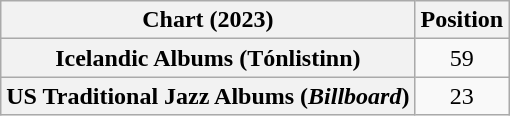<table class="wikitable sortable plainrowheaders" style="text-align:center">
<tr>
<th scope="col">Chart (2023)</th>
<th scope="col">Position</th>
</tr>
<tr>
<th scope="row">Icelandic Albums (Tónlistinn)</th>
<td>59</td>
</tr>
<tr>
<th scope="row">US Traditional Jazz Albums (<em>Billboard</em>)</th>
<td>23</td>
</tr>
</table>
